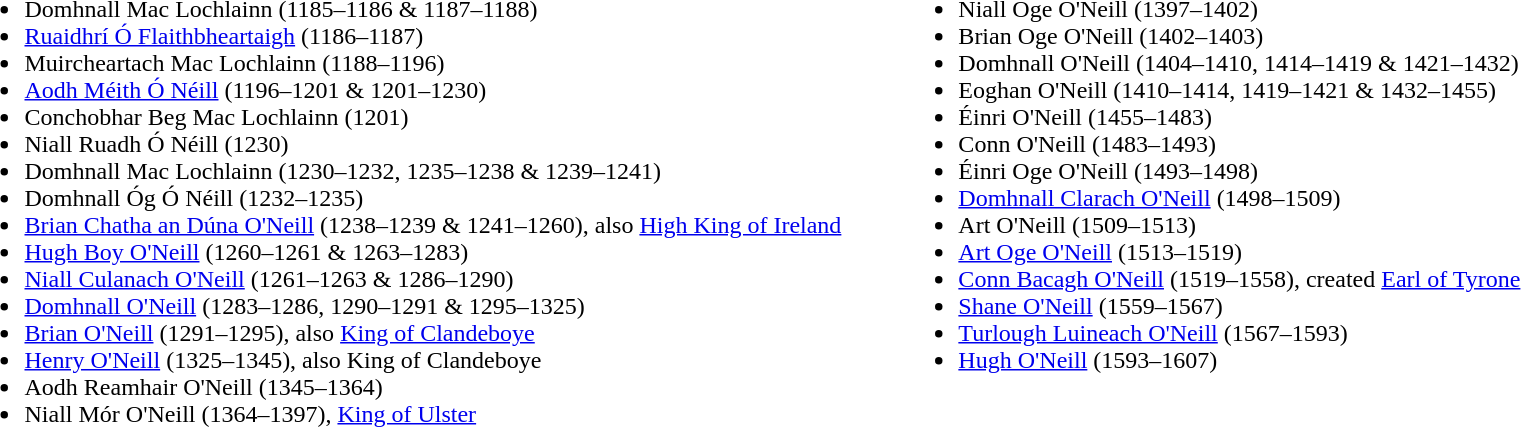<table>
<tr>
<td width="10"> </td>
<td valign="top"><br><ul><li>Domhnall Mac Lochlainn (1185–1186 & 1187–1188)</li><li><a href='#'>Ruaidhrí Ó Flaithbheartaigh</a> (1186–1187)</li><li>Muircheartach Mac Lochlainn (1188–1196)</li><li><a href='#'>Aodh Méith Ó Néill</a> (1196–1201 & 1201–1230)</li><li>Conchobhar Beg Mac Lochlainn (1201)</li><li>Niall Ruadh Ó Néill (1230)</li><li>Domhnall Mac Lochlainn (1230–1232, 1235–1238 & 1239–1241)</li><li>Domhnall Óg Ó Néill (1232–1235)</li><li><a href='#'>Brian Chatha an Dúna O'Neill</a> (1238–1239 & 1241–1260), also <a href='#'>High King of Ireland</a></li><li><a href='#'>Hugh Boy O'Neill</a> (1260–1261 & 1263–1283)</li><li><a href='#'>Niall Culanach O'Neill</a> (1261–1263 & 1286–1290)</li><li><a href='#'>Domhnall O'Neill</a> (1283–1286, 1290–1291 & 1295–1325)</li><li><a href='#'>Brian O'Neill</a> (1291–1295), also <a href='#'>King of Clandeboye</a></li><li><a href='#'>Henry O'Neill</a> (1325–1345), also King of Clandeboye</li><li>Aodh Reamhair O'Neill (1345–1364)</li><li>Niall Mór O'Neill (1364–1397), <a href='#'>King of Ulster</a></li></ul></td>
<td width="30"> </td>
<td valign="top"><br><ul><li>Niall Oge O'Neill (1397–1402)</li><li>Brian Oge O'Neill (1402–1403)</li><li>Domhnall O'Neill (1404–1410, 1414–1419 & 1421–1432)</li><li>Eoghan O'Neill (1410–1414, 1419–1421 & 1432–1455)</li><li>Éinri O'Neill (1455–1483)</li><li>Conn O'Neill (1483–1493)</li><li>Éinri Oge O'Neill (1493–1498)</li><li><a href='#'>Domhnall Clarach O'Neill</a> (1498–1509)</li><li>Art O'Neill (1509–1513)</li><li><a href='#'>Art Oge O'Neill</a> (1513–1519)</li><li><a href='#'>Conn Bacagh O'Neill</a> (1519–1558), created <a href='#'>Earl of Tyrone</a></li><li><a href='#'>Shane O'Neill</a> (1559–1567)</li><li><a href='#'>Turlough Luineach O'Neill</a> (1567–1593)</li><li><a href='#'>Hugh O'Neill</a> (1593–1607)</li></ul></td>
</tr>
</table>
